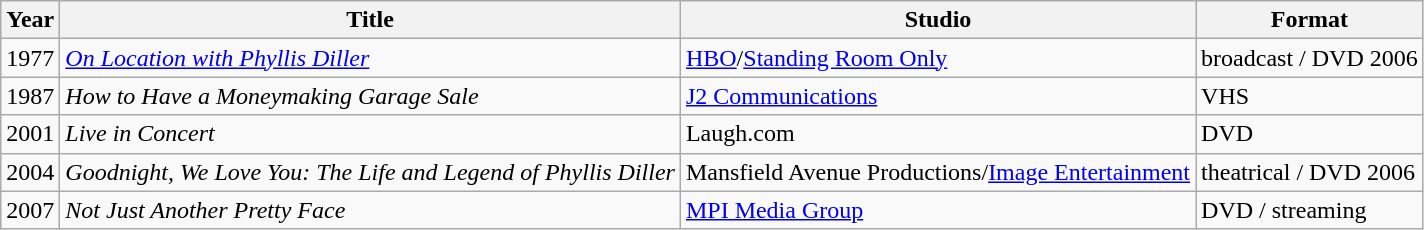<table class="wikitable sortable">
<tr>
<th>Year</th>
<th>Title</th>
<th>Studio</th>
<th>Format</th>
</tr>
<tr>
<td>1977</td>
<td><em><a href='#'>On Location with Phyllis Diller</a></em></td>
<td><a href='#'>HBO</a>/<a href='#'>Standing Room Only</a></td>
<td>broadcast / DVD 2006</td>
</tr>
<tr>
<td>1987</td>
<td><em>How to Have a Moneymaking Garage Sale</em></td>
<td><a href='#'>J2 Communications</a></td>
<td>VHS</td>
</tr>
<tr>
<td>2001</td>
<td><em>Live in Concert</em></td>
<td>Laugh.com</td>
<td>DVD</td>
</tr>
<tr>
<td>2004</td>
<td><em>Goodnight, We Love You: The Life and Legend of Phyllis Diller</em></td>
<td>Mansfield Avenue Productions/<a href='#'>Image Entertainment</a></td>
<td>theatrical / DVD 2006</td>
</tr>
<tr>
<td>2007</td>
<td><em>Not Just Another Pretty Face</em></td>
<td><a href='#'>MPI Media Group</a></td>
<td>DVD / streaming</td>
</tr>
</table>
